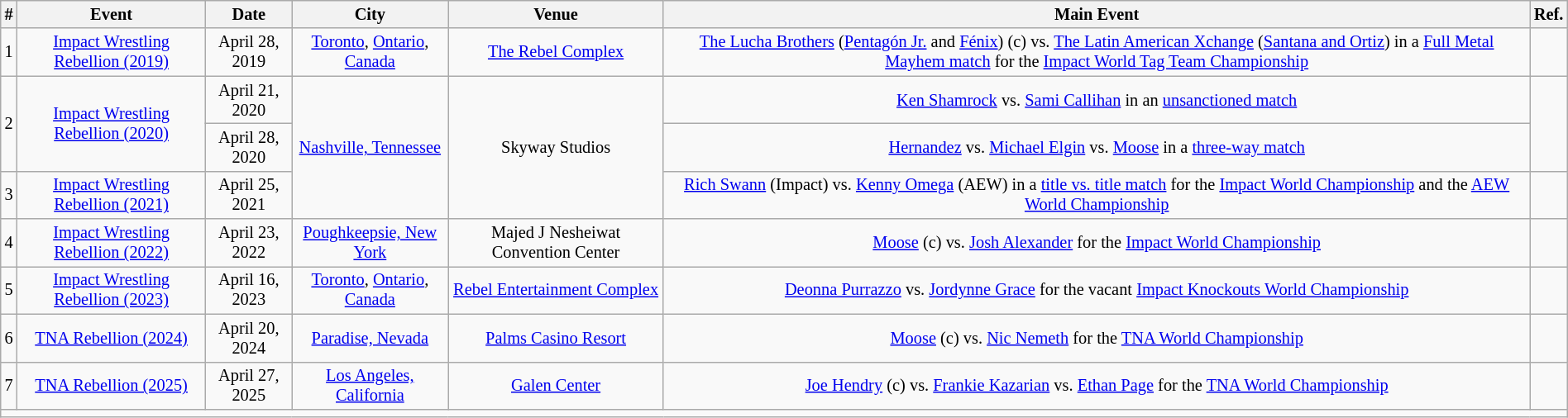<table class="mw-datatable wikitable sortable succession-box" style="font-size:85%; text-align:center;" width="100%">
<tr>
<th>#</th>
<th>Event</th>
<th>Date</th>
<th>City</th>
<th>Venue</th>
<th>Main Event</th>
<th>Ref.</th>
</tr>
<tr>
<td>1</td>
<td><a href='#'>Impact Wrestling Rebellion (2019)</a></td>
<td>April 28, 2019</td>
<td><a href='#'>Toronto</a>, <a href='#'>Ontario</a>, <a href='#'>Canada</a></td>
<td><a href='#'>The Rebel Complex</a></td>
<td><a href='#'>The Lucha Brothers</a> (<a href='#'>Pentagón Jr.</a> and <a href='#'>Fénix</a>) (c) vs. <a href='#'>The Latin American Xchange</a> (<a href='#'>Santana and Ortiz</a>) in a <a href='#'>Full Metal Mayhem match</a> for the <a href='#'>Impact World Tag Team Championship</a></td>
<td></td>
</tr>
<tr>
<td rowspan="2">2</td>
<td rowspan="2"><a href='#'>Impact Wrestling Rebellion (2020)</a></td>
<td>April 21, 2020</td>
<td rowspan="3"><a href='#'>Nashville, Tennessee</a></td>
<td rowspan="3">Skyway Studios</td>
<td><a href='#'>Ken Shamrock</a> vs. <a href='#'>Sami Callihan</a> in an <a href='#'>unsanctioned match</a></td>
<td rowspan="2"></td>
</tr>
<tr>
<td>April 28, 2020</td>
<td><a href='#'>Hernandez</a> vs. <a href='#'>Michael Elgin</a> vs. <a href='#'>Moose</a> in a <a href='#'>three-way match</a></td>
</tr>
<tr>
<td>3</td>
<td><a href='#'>Impact Wrestling Rebellion (2021)</a></td>
<td>April 25, 2021</td>
<td><a href='#'>Rich Swann</a> (Impact) vs. <a href='#'>Kenny Omega</a> (AEW) in a <a href='#'>title vs. title match</a> for the <a href='#'>Impact World Championship</a> and the <a href='#'>AEW World Championship</a></td>
<td></td>
</tr>
<tr>
<td>4</td>
<td><a href='#'>Impact Wrestling Rebellion (2022)</a></td>
<td>April 23, 2022</td>
<td><a href='#'>Poughkeepsie, New York</a></td>
<td>Majed J Nesheiwat Convention Center</td>
<td><a href='#'>Moose</a> (c) vs. <a href='#'>Josh Alexander</a> for the <a href='#'>Impact World Championship</a></td>
<td></td>
</tr>
<tr>
<td>5</td>
<td><a href='#'>Impact Wrestling Rebellion (2023)</a></td>
<td>April 16, 2023</td>
<td><a href='#'>Toronto</a>, <a href='#'>Ontario</a>, <a href='#'>Canada</a></td>
<td><a href='#'>Rebel Entertainment Complex</a></td>
<td><a href='#'>Deonna Purrazzo</a> vs. <a href='#'>Jordynne Grace</a> for the vacant <a href='#'>Impact Knockouts World Championship</a></td>
<td></td>
</tr>
<tr>
<td>6</td>
<td><a href='#'>TNA Rebellion (2024)</a></td>
<td>April 20, 2024</td>
<td><a href='#'>Paradise, Nevada</a></td>
<td><a href='#'>Palms Casino Resort</a></td>
<td><a href='#'>Moose</a> (c) vs. <a href='#'>Nic Nemeth</a> for the <a href='#'>TNA World Championship</a></td>
<td></td>
</tr>
<tr>
<td>7</td>
<td><a href='#'>TNA Rebellion (2025)</a></td>
<td>April 27, 2025</td>
<td><a href='#'>Los Angeles, California</a></td>
<td><a href='#'>Galen Center</a></td>
<td><a href='#'>Joe Hendry</a> (c) vs. <a href='#'>Frankie Kazarian</a> vs. <a href='#'>Ethan Page</a> for the <a href='#'>TNA World Championship</a></td>
<td></td>
</tr>
<tr>
<td colspan="11"></td>
</tr>
</table>
